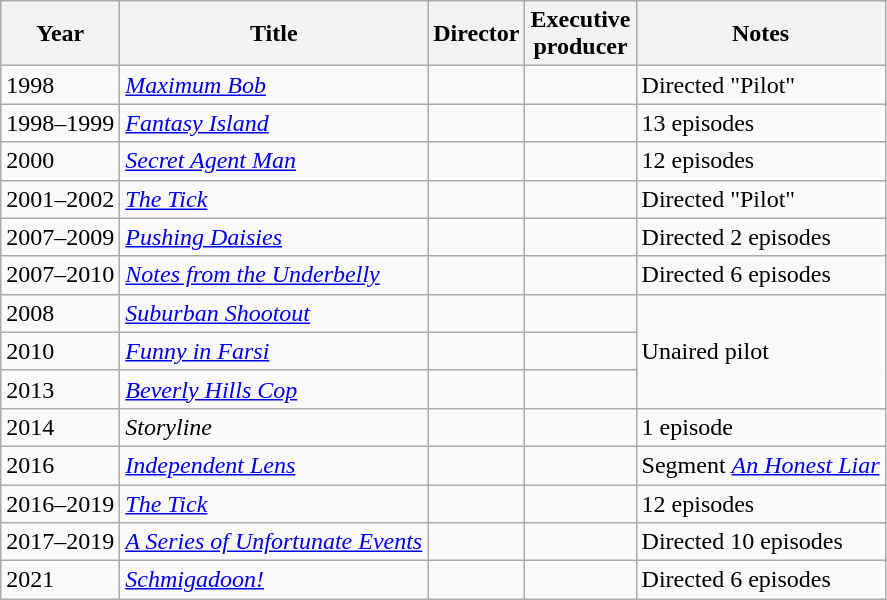<table class="wikitable">
<tr>
<th>Year</th>
<th>Title</th>
<th>Director</th>
<th>Executive<br>producer</th>
<th>Notes</th>
</tr>
<tr>
<td>1998</td>
<td><em><a href='#'>Maximum Bob</a></em></td>
<td></td>
<td></td>
<td>Directed "Pilot"</td>
</tr>
<tr>
<td>1998–1999</td>
<td><em><a href='#'>Fantasy Island</a></em></td>
<td></td>
<td></td>
<td>13 episodes</td>
</tr>
<tr>
<td>2000</td>
<td><em><a href='#'>Secret Agent Man</a></em></td>
<td></td>
<td></td>
<td>12 episodes</td>
</tr>
<tr>
<td>2001–2002</td>
<td><em><a href='#'>The Tick</a></em></td>
<td></td>
<td></td>
<td>Directed "Pilot"</td>
</tr>
<tr>
<td>2007–2009</td>
<td><em><a href='#'>Pushing Daisies</a></em></td>
<td></td>
<td></td>
<td>Directed 2 episodes</td>
</tr>
<tr>
<td>2007–2010</td>
<td><em><a href='#'>Notes from the Underbelly</a></em></td>
<td></td>
<td></td>
<td>Directed 6 episodes</td>
</tr>
<tr>
<td>2008</td>
<td><em><a href='#'>Suburban Shootout</a></em></td>
<td></td>
<td></td>
<td rowspan=3>Unaired pilot</td>
</tr>
<tr>
<td>2010</td>
<td><em><a href='#'>Funny in Farsi</a></em></td>
<td></td>
<td></td>
</tr>
<tr>
<td>2013</td>
<td><em><a href='#'>Beverly Hills Cop</a></em></td>
<td></td>
<td></td>
</tr>
<tr>
<td>2014</td>
<td><em>Storyline</em></td>
<td></td>
<td></td>
<td>1 episode</td>
</tr>
<tr>
<td>2016</td>
<td><em><a href='#'>Independent Lens</a></em></td>
<td></td>
<td></td>
<td>Segment <em><a href='#'>An Honest Liar</a></em></td>
</tr>
<tr>
<td>2016–2019</td>
<td><em><a href='#'>The Tick</a></em></td>
<td></td>
<td></td>
<td>12 episodes</td>
</tr>
<tr>
<td>2017–2019</td>
<td><em><a href='#'>A Series of Unfortunate Events</a></em></td>
<td></td>
<td></td>
<td>Directed 10 episodes</td>
</tr>
<tr>
<td>2021</td>
<td><em><a href='#'>Schmigadoon!</a></em></td>
<td></td>
<td></td>
<td>Directed 6 episodes</td>
</tr>
</table>
